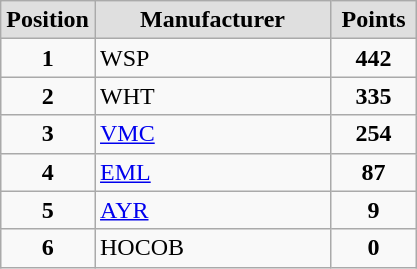<table class="wikitable">
<tr align="center" style="background:#dfdfdf;">
<td width="50"><strong>Position</strong></td>
<td width="150"><strong>Manufacturer</strong></td>
<td width="50"><strong>Points</strong></td>
</tr>
<tr align="center">
<td><strong>1</strong></td>
<td align="left">WSP</td>
<td><strong>442</strong></td>
</tr>
<tr align="center">
<td><strong>2</strong></td>
<td align="left">WHT</td>
<td><strong>335</strong></td>
</tr>
<tr align="center">
<td><strong>3</strong></td>
<td align="left"><a href='#'>VMC</a></td>
<td><strong>254</strong></td>
</tr>
<tr align="center">
<td><strong>4</strong></td>
<td align="left"><a href='#'>EML</a></td>
<td><strong>87</strong></td>
</tr>
<tr align="center">
<td><strong>5</strong></td>
<td align="left"><a href='#'>AYR</a></td>
<td><strong>9</strong></td>
</tr>
<tr align="center">
<td><strong>6</strong></td>
<td align="left">HOCOB</td>
<td><strong>0</strong></td>
</tr>
</table>
